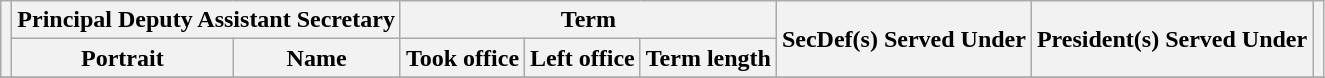<table class="wikitable">
<tr>
<th rowspan=2></th>
<th colspan=2>Principal Deputy Assistant Secretary</th>
<th colspan=3>Term</th>
<th rowspan=2>SecDef(s) Served Under</th>
<th rowspan=2>President(s) Served Under</th>
<th rowspan=2></th>
</tr>
<tr>
<th>Portrait</th>
<th>Name</th>
<th>Took office</th>
<th>Left office</th>
<th>Term length</th>
</tr>
<tr>
</tr>
</table>
